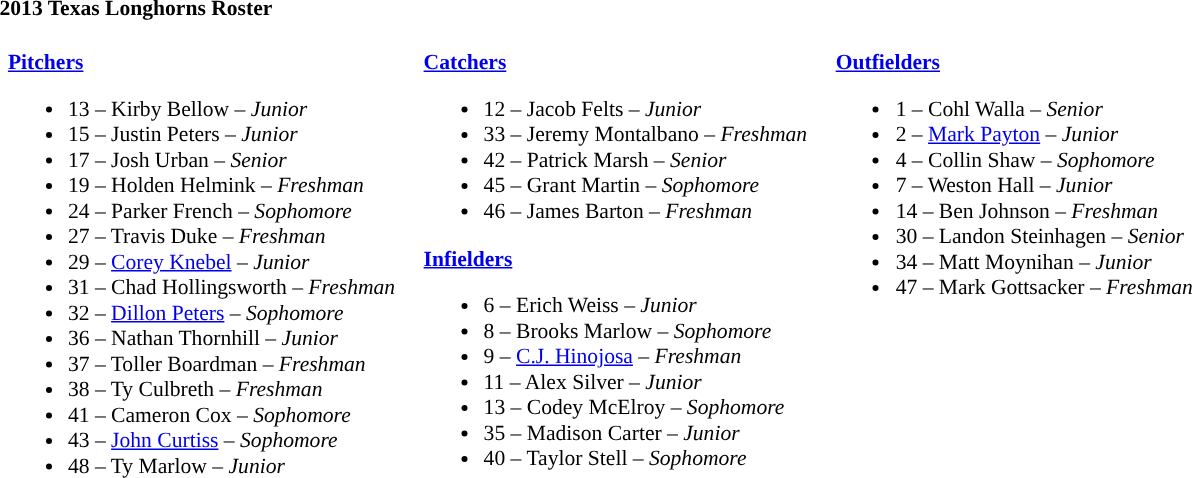<table class="toccolours" style="border-collapse:collapse; font-size:90%;">
<tr>
<td colspan="7"><strong>2013 Texas Longhorns Roster</strong></td>
</tr>
<tr>
<td width="03"> </td>
<td valign="top"><br><strong><a href='#'>Pitchers</a></strong><ul><li>13 – Kirby Bellow – <em>Junior</em></li><li>15 – Justin Peters – <em>Junior</em></li><li>17 – Josh Urban – <em>Senior</em></li><li>19 – Holden Helmink – <em>Freshman</em></li><li>24 – Parker French – <em>Sophomore</em></li><li>27 – Travis Duke – <em>Freshman</em></li><li>29 – <a href='#'>Corey Knebel</a> – <em>Junior</em></li><li>31 – Chad Hollingsworth – <em>Freshman</em></li><li>32 – <a href='#'>Dillon Peters</a> – <em>Sophomore</em></li><li>36 – Nathan Thornhill – <em>Junior</em></li><li>37 – Toller Boardman – <em> Freshman</em></li><li>38 – Ty Culbreth – <em>Freshman</em></li><li>41 – Cameron Cox – <em>Sophomore</em></li><li>43 – <a href='#'>John Curtiss</a> – <em>Sophomore</em></li><li>48 – Ty Marlow – <em>Junior</em></li></ul></td>
<td width="15"> </td>
<td valign="top"><br><strong><a href='#'>Catchers</a></strong><ul><li>12 – Jacob Felts – <em>Junior</em></li><li>33 – Jeremy Montalbano – <em>Freshman</em></li><li>42 – Patrick Marsh – <em>Senior</em></li><li>45 – Grant Martin – <em>Sophomore</em></li><li>46 – James Barton – <em>Freshman</em></li></ul><strong><a href='#'>Infielders</a></strong><ul><li>6 – Erich Weiss – <em>Junior</em></li><li>8 – Brooks Marlow – <em>Sophomore</em></li><li>9 – <a href='#'>C.J. Hinojosa</a> – <em>Freshman</em></li><li>11 – Alex Silver – <em>Junior</em></li><li>13 – Codey McElroy – <em>Sophomore</em></li><li>35 – Madison Carter – <em>Junior</em></li><li>40 – Taylor Stell – <em>Sophomore</em></li></ul></td>
<td width="15"> </td>
<td valign="top"><br><strong><a href='#'>Outfielders</a></strong><ul><li>1 – Cohl Walla – <em>Senior</em></li><li>2 – <a href='#'>Mark Payton</a> – <em>Junior</em></li><li>4 – Collin Shaw – <em>Sophomore</em></li><li>7 – Weston Hall – <em>Junior</em></li><li>14 – Ben Johnson – <em>Freshman</em></li><li>30 – Landon Steinhagen – <em>Senior</em></li><li>34 – Matt Moynihan – <em>Junior</em></li><li>47 – Mark Gottsacker – <em>Freshman</em></li></ul></td>
<td width="25"> </td>
</tr>
</table>
